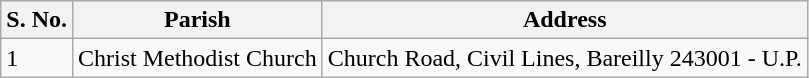<table class="wikitable">
<tr>
<th>S. No.</th>
<th>Parish</th>
<th>Address</th>
</tr>
<tr>
<td>1</td>
<td>Christ Methodist Church</td>
<td>Church Road, Civil Lines, Bareilly 243001 - U.P.</td>
</tr>
</table>
